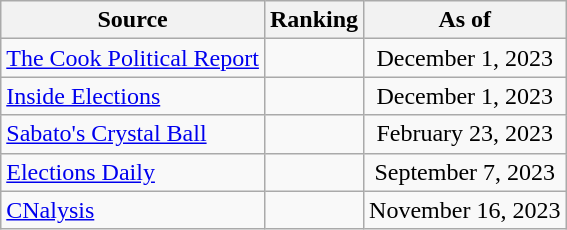<table class="wikitable" style="text-align:center">
<tr>
<th>Source</th>
<th>Ranking</th>
<th>As of</th>
</tr>
<tr>
<td align=left><a href='#'>The Cook Political Report</a></td>
<td></td>
<td>December 1, 2023</td>
</tr>
<tr>
<td align=left><a href='#'>Inside Elections</a></td>
<td></td>
<td>December 1, 2023</td>
</tr>
<tr>
<td align=left><a href='#'>Sabato's Crystal Ball</a></td>
<td></td>
<td>February 23, 2023</td>
</tr>
<tr>
<td align=left><a href='#'>Elections Daily</a></td>
<td></td>
<td>September 7, 2023</td>
</tr>
<tr>
<td align=left><a href='#'>CNalysis</a></td>
<td></td>
<td>November 16, 2023</td>
</tr>
</table>
